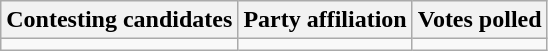<table class="wikitable sortable">
<tr>
<th>Contesting candidates</th>
<th>Party affiliation</th>
<th>Votes polled</th>
</tr>
<tr>
<td></td>
<td></td>
<td></td>
</tr>
</table>
